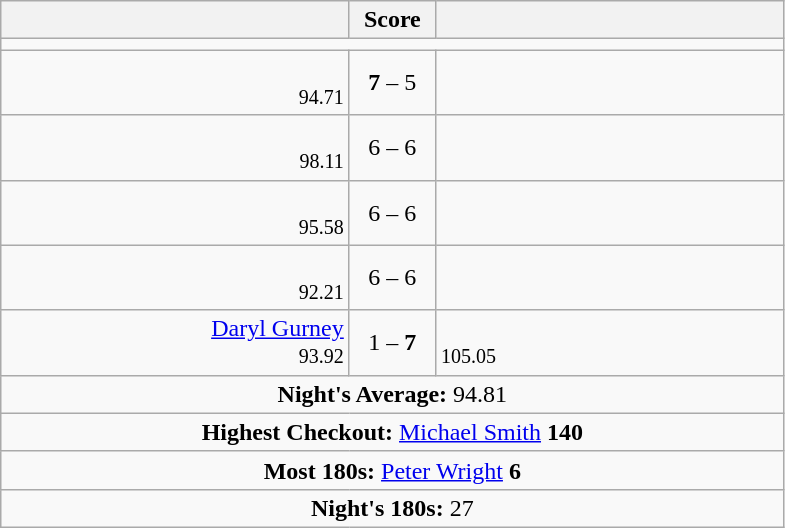<table class=wikitable style="text-align:center">
<tr>
<th width=225></th>
<th width=50>Score</th>
<th width=225></th>
</tr>
<tr align=center>
<td colspan="3"></td>
</tr>
<tr align=left>
<td align=right> <br> <small><span>94.71</span></small></td>
<td align=center><strong>7</strong> – 5</td>
<td></td>
</tr>
<tr align=left>
<td align=right> <br> <small><span>98.11</span></small></td>
<td align=center>6 – 6</td>
<td></td>
</tr>
<tr align=left>
<td align=right> <br> <small><span>95.58</span></small></td>
<td align=center>6 – 6</td>
<td></td>
</tr>
<tr align=left>
<td align=right> <br> <small><span>92.21</span></small></td>
<td align=center>6 – 6</td>
<td></td>
</tr>
<tr align=left>
<td align=right><a href='#'>Daryl Gurney</a>  <br> <small><span>93.92</span></small></td>
<td align=center>1 – <strong>7</strong></td>
<td> <br> <small><span>105.05</span></small></td>
</tr>
<tr align=center>
<td colspan="3"><strong>Night's Average:</strong> 94.81</td>
</tr>
<tr align=center>
<td colspan="3"><strong>Highest Checkout:</strong>  <a href='#'>Michael Smith</a> <strong>140</strong></td>
</tr>
<tr align=center>
<td colspan="3"><strong>Most 180s:</strong>  <a href='#'>Peter Wright</a> <strong>6</strong></td>
</tr>
<tr align=center>
<td colspan="3"><strong>Night's 180s:</strong> 27</td>
</tr>
</table>
